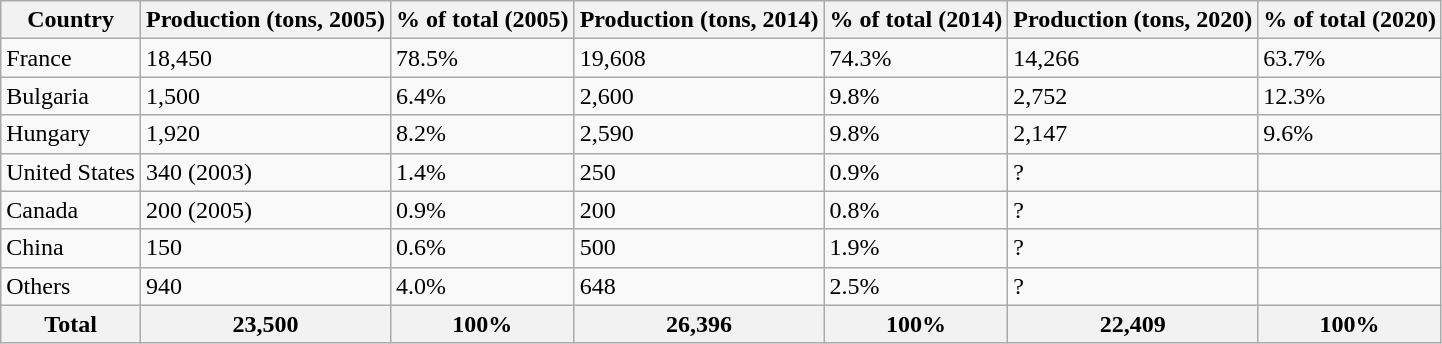<table class="wikitable center">
<tr>
<th>Country</th>
<th>Production (tons, 2005)</th>
<th>% of total (2005)</th>
<th>Production (tons, 2014)</th>
<th>% of total (2014)</th>
<th>Production (tons, 2020)</th>
<th>% of total (2020)</th>
</tr>
<tr>
<td>France</td>
<td>18,450</td>
<td>78.5%</td>
<td>19,608</td>
<td>74.3%</td>
<td>14,266</td>
<td>63.7%</td>
</tr>
<tr>
<td>Bulgaria</td>
<td>1,500</td>
<td>6.4%</td>
<td>2,600</td>
<td>9.8%</td>
<td>2,752</td>
<td>12.3%</td>
</tr>
<tr>
<td>Hungary</td>
<td>1,920</td>
<td>8.2%</td>
<td>2,590</td>
<td>9.8%</td>
<td>2,147</td>
<td>9.6%</td>
</tr>
<tr>
<td>United States</td>
<td>340 (2003)</td>
<td>1.4%</td>
<td>250</td>
<td>0.9%</td>
<td>?</td>
<td></td>
</tr>
<tr>
<td>Canada</td>
<td>200 (2005)</td>
<td>0.9%</td>
<td>200</td>
<td>0.8%</td>
<td>?</td>
<td></td>
</tr>
<tr>
<td>China</td>
<td>150</td>
<td>0.6%</td>
<td>500</td>
<td>1.9%</td>
<td>?</td>
<td></td>
</tr>
<tr>
<td>Others</td>
<td>940</td>
<td>4.0%</td>
<td>648</td>
<td>2.5%</td>
<td>?</td>
<td></td>
</tr>
<tr>
<th>Total</th>
<th>23,500</th>
<th>100%</th>
<th>26,396</th>
<th>100%</th>
<th>22,409</th>
<th>100%</th>
</tr>
</table>
